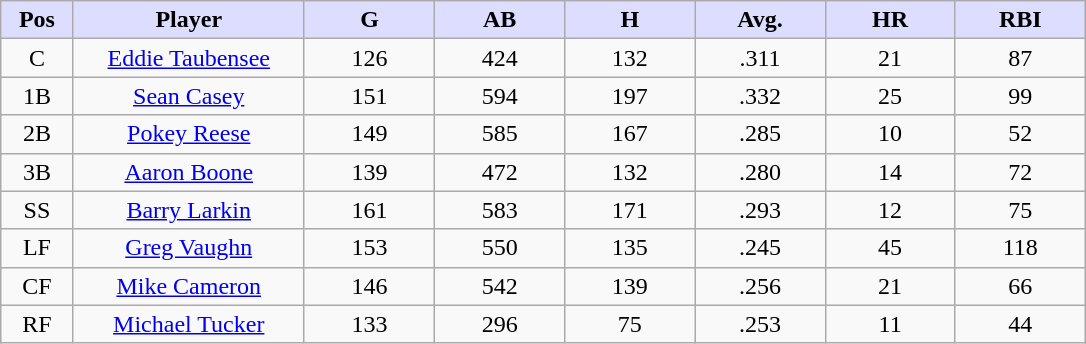<table class="wikitable sortable">
<tr>
<th style="background:#ddf; width:5%;">Pos</th>
<th style="background:#ddf; width:16%;">Player</th>
<th style="background:#ddf; width:9%;">G</th>
<th style="background:#ddf; width:9%;">AB</th>
<th style="background:#ddf; width:9%;">H</th>
<th style="background:#ddf; width:9%;">Avg.</th>
<th style="background:#ddf; width:9%;">HR</th>
<th style="background:#ddf; width:9%;">RBI</th>
</tr>
<tr style="text-align:center;">
<td>C</td>
<td><a href='#'>Eddie Taubensee</a></td>
<td>126</td>
<td>424</td>
<td>132</td>
<td>.311</td>
<td>21</td>
<td>87</td>
</tr>
<tr style="text-align:center;">
<td>1B</td>
<td><a href='#'>Sean Casey</a></td>
<td>151</td>
<td>594</td>
<td>197</td>
<td>.332</td>
<td>25</td>
<td>99</td>
</tr>
<tr style="text-align:center;">
<td>2B</td>
<td><a href='#'>Pokey Reese</a></td>
<td>149</td>
<td>585</td>
<td>167</td>
<td>.285</td>
<td>10</td>
<td>52</td>
</tr>
<tr style="text-align:center;">
<td>3B</td>
<td><a href='#'>Aaron Boone</a></td>
<td>139</td>
<td>472</td>
<td>132</td>
<td>.280</td>
<td>14</td>
<td>72</td>
</tr>
<tr style="text-align:center;">
<td>SS</td>
<td><a href='#'>Barry Larkin</a></td>
<td>161</td>
<td>583</td>
<td>171</td>
<td>.293</td>
<td>12</td>
<td>75</td>
</tr>
<tr style="text-align:center;">
<td>LF</td>
<td><a href='#'>Greg Vaughn</a></td>
<td>153</td>
<td>550</td>
<td>135</td>
<td>.245</td>
<td>45</td>
<td>118</td>
</tr>
<tr style="text-align:center;">
<td>CF</td>
<td><a href='#'>Mike Cameron</a></td>
<td>146</td>
<td>542</td>
<td>139</td>
<td>.256</td>
<td>21</td>
<td>66</td>
</tr>
<tr style="text-align:center;">
<td>RF</td>
<td><a href='#'>Michael Tucker</a></td>
<td>133</td>
<td>296</td>
<td>75</td>
<td>.253</td>
<td>11</td>
<td>44</td>
</tr>
</table>
